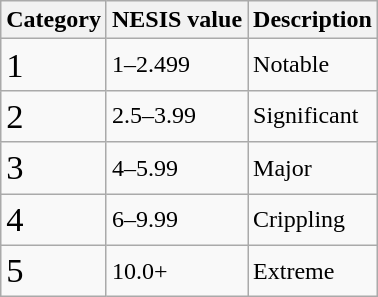<table class="wikitable">
<tr>
<th>Category</th>
<th>NESIS value</th>
<th>Description</th>
</tr>
<tr>
<td><big><big>1</big></big></td>
<td>1–2.499</td>
<td>Notable</td>
</tr>
<tr>
<td><big><big>2</big></big></td>
<td>2.5–3.99</td>
<td>Significant</td>
</tr>
<tr>
<td><big><big>3</big></big></td>
<td>4–5.99</td>
<td>Major</td>
</tr>
<tr>
<td><big><big>4</big></big></td>
<td>6–9.99</td>
<td>Crippling</td>
</tr>
<tr>
<td><big><big>5</big></big></td>
<td>10.0+</td>
<td>Extreme</td>
</tr>
</table>
